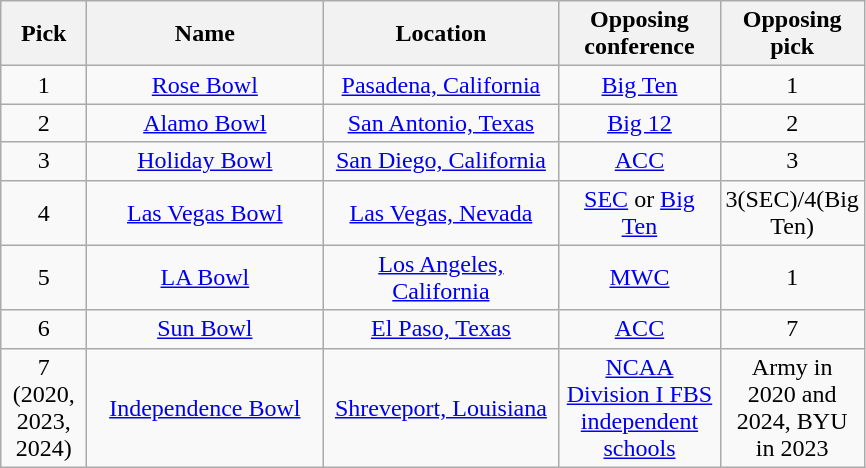<table class="wikitable sortable" style="text-align:center">
<tr>
<th width=50>Pick</th>
<th width=150>Name</th>
<th width=150>Location</th>
<th width=100>Opposing<br>conference</th>
<th width=50>Opposing<br>pick</th>
</tr>
<tr>
<td>1</td>
<td><a href='#'>Rose Bowl</a></td>
<td><a href='#'>Pasadena, California</a></td>
<td><a href='#'>Big Ten</a></td>
<td>1</td>
</tr>
<tr>
<td>2</td>
<td><a href='#'>Alamo Bowl</a></td>
<td><a href='#'>San Antonio, Texas</a></td>
<td><a href='#'>Big 12</a></td>
<td>2</td>
</tr>
<tr>
<td>3</td>
<td><a href='#'>Holiday Bowl</a></td>
<td><a href='#'>San Diego, California</a></td>
<td><a href='#'>ACC</a></td>
<td>3</td>
</tr>
<tr>
<td>4</td>
<td><a href='#'>Las Vegas Bowl</a></td>
<td><a href='#'>Las Vegas, Nevada</a></td>
<td><a href='#'>SEC</a> or <a href='#'>Big Ten</a></td>
<td>3(SEC)/4(Big Ten)</td>
</tr>
<tr>
<td>5</td>
<td><a href='#'>LA Bowl</a></td>
<td><a href='#'>Los Angeles, California</a></td>
<td><a href='#'>MWC</a></td>
<td>1</td>
</tr>
<tr>
<td>6</td>
<td><a href='#'>Sun Bowl</a></td>
<td><a href='#'>El Paso, Texas</a></td>
<td><a href='#'>ACC</a></td>
<td>7</td>
</tr>
<tr>
<td>7 (2020, 2023, 2024)</td>
<td><a href='#'>Independence Bowl</a></td>
<td><a href='#'>Shreveport, Louisiana</a></td>
<td><a href='#'>NCAA Division I FBS independent schools</a></td>
<td>Army in 2020 and 2024, BYU in 2023</td>
</tr>
</table>
